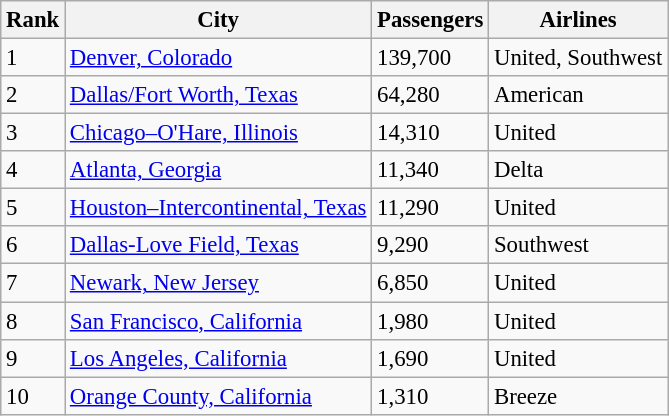<table class="wikitable sortable" style="font-size: 95%" width= align=>
<tr>
<th>Rank</th>
<th>City</th>
<th>Passengers</th>
<th>Airlines</th>
</tr>
<tr>
<td>1</td>
<td><a href='#'>Denver, Colorado</a></td>
<td>139,700</td>
<td>United, Southwest</td>
</tr>
<tr>
<td>2</td>
<td><a href='#'>Dallas/Fort Worth, Texas</a></td>
<td>64,280</td>
<td>American</td>
</tr>
<tr>
<td>3</td>
<td><a href='#'>Chicago–O'Hare, Illinois</a></td>
<td>14,310</td>
<td>United</td>
</tr>
<tr>
<td>4</td>
<td><a href='#'>Atlanta, Georgia</a></td>
<td>11,340</td>
<td>Delta</td>
</tr>
<tr>
<td>5</td>
<td><a href='#'>Houston–Intercontinental, Texas</a></td>
<td>11,290</td>
<td>United</td>
</tr>
<tr>
<td>6</td>
<td><a href='#'>Dallas-Love Field, Texas</a></td>
<td>9,290</td>
<td>Southwest</td>
</tr>
<tr>
<td>7</td>
<td><a href='#'>Newark, New Jersey</a></td>
<td>6,850</td>
<td>United</td>
</tr>
<tr>
<td>8</td>
<td><a href='#'>San Francisco, California</a></td>
<td>1,980</td>
<td>United</td>
</tr>
<tr>
<td>9</td>
<td><a href='#'>Los Angeles, California</a></td>
<td>1,690</td>
<td>United</td>
</tr>
<tr>
<td>10</td>
<td><a href='#'>Orange County, California</a></td>
<td>1,310</td>
<td>Breeze</td>
</tr>
</table>
